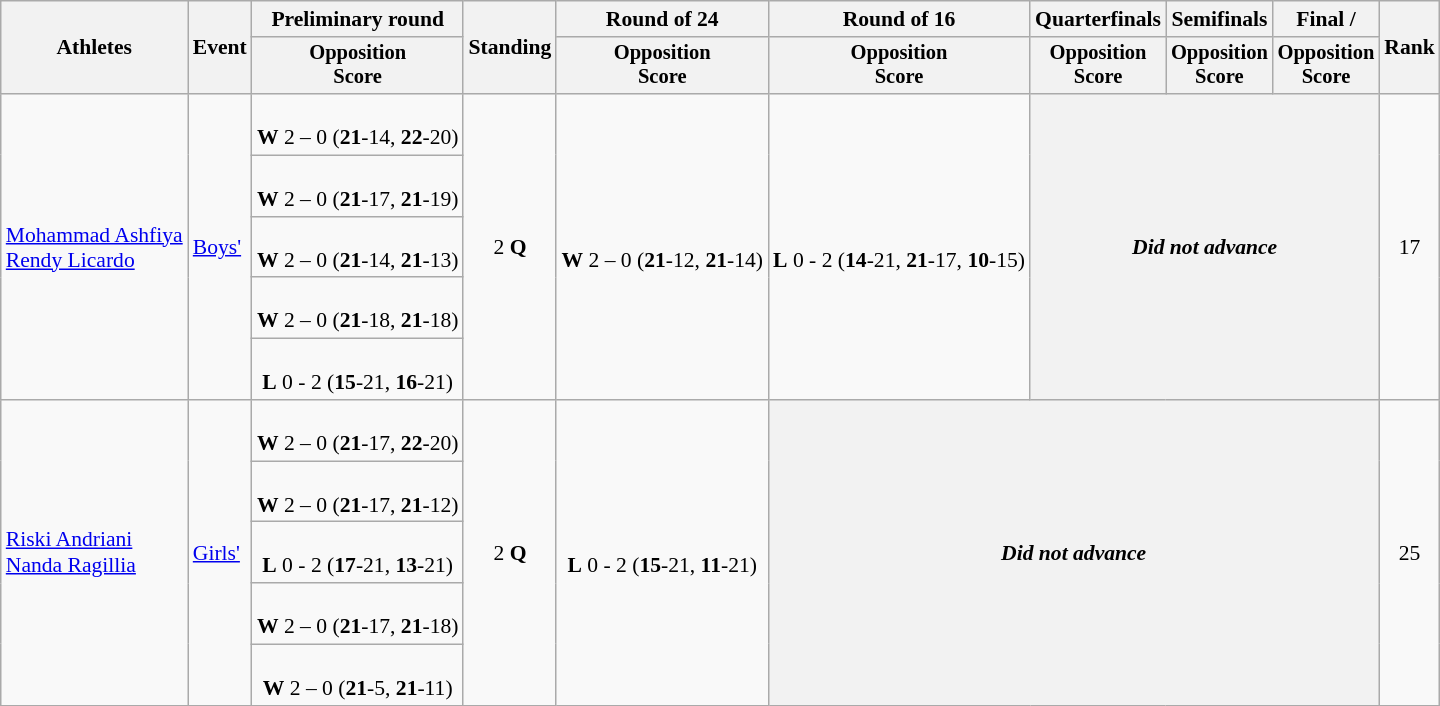<table class=wikitable style="font-size:90%">
<tr>
<th rowspan="2">Athletes</th>
<th rowspan="2">Event</th>
<th>Preliminary round</th>
<th rowspan="2">Standing</th>
<th>Round of 24</th>
<th>Round of 16</th>
<th>Quarterfinals</th>
<th>Semifinals</th>
<th>Final / </th>
<th rowspan=2>Rank</th>
</tr>
<tr style="font-size:95%">
<th>Opposition<br>Score</th>
<th>Opposition<br>Score</th>
<th>Opposition<br>Score</th>
<th>Opposition<br>Score</th>
<th>Opposition<br>Score</th>
<th>Opposition<br>Score</th>
</tr>
<tr align=center>
<td align=left rowspan=5><a href='#'>Mohammad Ashfiya</a><br><a href='#'>Rendy Licardo</a></td>
<td align=left rowspan=5><a href='#'>Boys'</a></td>
<td><small></small><br> <strong>W</strong> 2 – 0 (<strong>21</strong>-14, <strong>22</strong>-20)</td>
<td rowspan=5>2 <strong>Q</strong></td>
<td rowspan=5> <br> <strong>W</strong> 2 – 0 (<strong>21</strong>-12, <strong>21</strong>-14)</td>
<td rowspan=5> <br><strong>L</strong> 0 - 2 (<strong>14</strong>-21, <strong>21</strong>-17, <strong>10</strong>-15)</td>
<th colspan=3 rowspan=5><em>Did not advance</em></th>
<td rowspan=5>17</td>
</tr>
<tr align=center>
<td><small></small><br> <strong>W</strong> 2 – 0 (<strong>21</strong>-17, <strong>21</strong>-19)</td>
</tr>
<tr align=center>
<td><small></small><br> <strong>W</strong> 2 – 0 (<strong>21</strong>-14, <strong>21</strong>-13)</td>
</tr>
<tr align=center>
<td><small></small><br> <strong>W</strong> 2 – 0 (<strong>21</strong>-18, <strong>21</strong>-18)</td>
</tr>
<tr align=center>
<td><small></small><br><strong>L</strong> 0 - 2 (<strong>15</strong>-21, <strong>16</strong>-21)</td>
</tr>
<tr align=center>
<td align=left rowspan=5><a href='#'>Riski Andriani</a><br><a href='#'>Nanda Ragillia</a></td>
<td align=left rowspan=5><a href='#'>Girls'</a></td>
<td><br> <strong>W</strong> 2 – 0 (<strong>21</strong>-17, <strong>22</strong>-20)</td>
<td rowspan=5>2 <strong>Q</strong></td>
<td rowspan=5><br><strong>L</strong> 0 - 2 (<strong>15</strong>-21, <strong>11</strong>-21)</td>
<th colspan=4 rowspan=5><em>Did not advance</em></th>
<td rowspan=5>25</td>
</tr>
<tr align=center>
<td><br> <strong>W</strong> 2 – 0 (<strong>21</strong>-17, <strong>21</strong>-12)</td>
</tr>
<tr align=center>
<td><br> <strong>L</strong> 0 - 2 (<strong>17</strong>-21, <strong>13</strong>-21)</td>
</tr>
<tr align=center>
<td><br> <strong>W</strong> 2 – 0 (<strong>21</strong>-17, <strong>21</strong>-18)</td>
</tr>
<tr align=center>
<td><small></small><br> <strong>W</strong> 2 – 0 (<strong>21</strong>-5, <strong>21</strong>-11)</td>
</tr>
</table>
